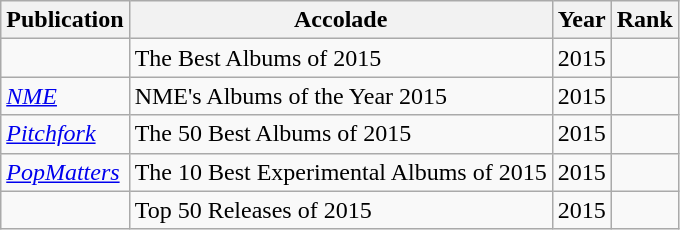<table class="sortable wikitable">
<tr>
<th>Publication</th>
<th>Accolade</th>
<th>Year</th>
<th>Rank</th>
</tr>
<tr>
<td></td>
<td>The Best Albums of 2015</td>
<td>2015</td>
<td></td>
</tr>
<tr>
<td><em><a href='#'>NME</a></em></td>
<td>NME's Albums of the Year 2015</td>
<td>2015</td>
<td></td>
</tr>
<tr>
<td><em><a href='#'>Pitchfork</a></em></td>
<td>The 50 Best Albums of 2015</td>
<td>2015</td>
<td></td>
</tr>
<tr>
<td><em><a href='#'>PopMatters</a></em></td>
<td>The 10 Best Experimental Albums of 2015</td>
<td>2015</td>
<td></td>
</tr>
<tr>
<td></td>
<td>Top 50 Releases of 2015</td>
<td>2015</td>
<td></td>
</tr>
</table>
